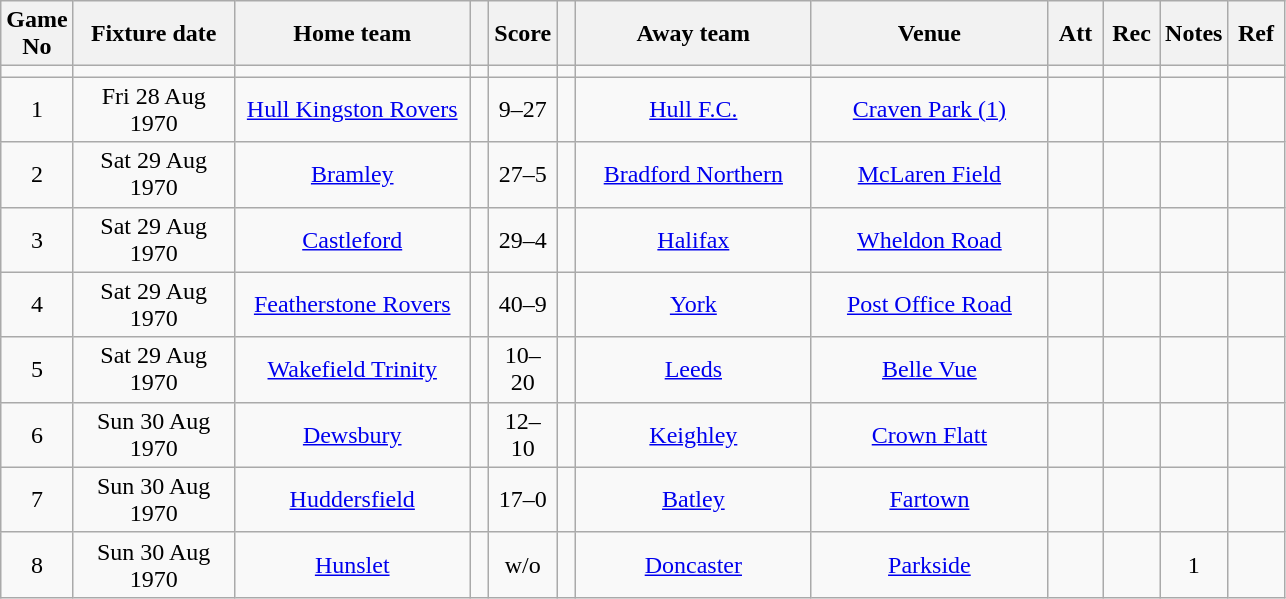<table class="wikitable" style="text-align:center;">
<tr>
<th width=20 abbr="No">Game No</th>
<th width=100 abbr="Date">Fixture date</th>
<th width=150 abbr="Home team">Home team</th>
<th width=5 abbr="space"></th>
<th width=20 abbr="Score">Score</th>
<th width=5 abbr="space"></th>
<th width=150 abbr="Away team">Away team</th>
<th width=150 abbr="Venue">Venue</th>
<th width=30 abbr="Att">Att</th>
<th width=30 abbr="Rec">Rec</th>
<th width=20 abbr="Notes">Notes</th>
<th width=30 abbr="Ref">Ref</th>
</tr>
<tr>
<td></td>
<td></td>
<td></td>
<td></td>
<td></td>
<td></td>
<td></td>
<td></td>
<td></td>
<td></td>
<td></td>
<td></td>
</tr>
<tr>
<td>1</td>
<td>Fri 28 Aug 1970</td>
<td><a href='#'>Hull Kingston Rovers</a></td>
<td></td>
<td>9–27</td>
<td></td>
<td><a href='#'>Hull F.C.</a></td>
<td><a href='#'>Craven Park (1)</a></td>
<td></td>
<td></td>
<td></td>
<td></td>
</tr>
<tr>
<td>2</td>
<td>Sat 29 Aug 1970</td>
<td><a href='#'>Bramley</a></td>
<td></td>
<td>27–5</td>
<td></td>
<td><a href='#'>Bradford Northern</a></td>
<td><a href='#'>McLaren Field</a></td>
<td></td>
<td></td>
<td></td>
<td></td>
</tr>
<tr>
<td>3</td>
<td>Sat 29 Aug 1970</td>
<td><a href='#'>Castleford</a></td>
<td></td>
<td>29–4</td>
<td></td>
<td><a href='#'>Halifax</a></td>
<td><a href='#'>Wheldon Road</a></td>
<td></td>
<td></td>
<td></td>
<td></td>
</tr>
<tr>
<td>4</td>
<td>Sat 29 Aug 1970</td>
<td><a href='#'>Featherstone Rovers</a></td>
<td></td>
<td>40–9</td>
<td></td>
<td><a href='#'>York</a></td>
<td><a href='#'>Post Office Road</a></td>
<td></td>
<td></td>
<td></td>
<td></td>
</tr>
<tr>
<td>5</td>
<td>Sat 29 Aug 1970</td>
<td><a href='#'>Wakefield Trinity</a></td>
<td></td>
<td>10–20</td>
<td></td>
<td><a href='#'>Leeds</a></td>
<td><a href='#'>Belle Vue</a></td>
<td></td>
<td></td>
<td></td>
<td></td>
</tr>
<tr>
<td>6</td>
<td>Sun 30 Aug 1970</td>
<td><a href='#'>Dewsbury</a></td>
<td></td>
<td>12–10</td>
<td></td>
<td><a href='#'>Keighley</a></td>
<td><a href='#'>Crown Flatt</a></td>
<td></td>
<td></td>
<td></td>
<td></td>
</tr>
<tr>
<td>7</td>
<td>Sun 30 Aug 1970</td>
<td><a href='#'>Huddersfield</a></td>
<td></td>
<td>17–0</td>
<td></td>
<td><a href='#'>Batley</a></td>
<td><a href='#'>Fartown</a></td>
<td></td>
<td></td>
<td></td>
<td></td>
</tr>
<tr>
<td>8</td>
<td>Sun 30 Aug 1970</td>
<td><a href='#'>Hunslet</a></td>
<td></td>
<td>w/o</td>
<td></td>
<td><a href='#'>Doncaster</a></td>
<td><a href='#'>Parkside</a></td>
<td></td>
<td></td>
<td>1</td>
<td></td>
</tr>
</table>
